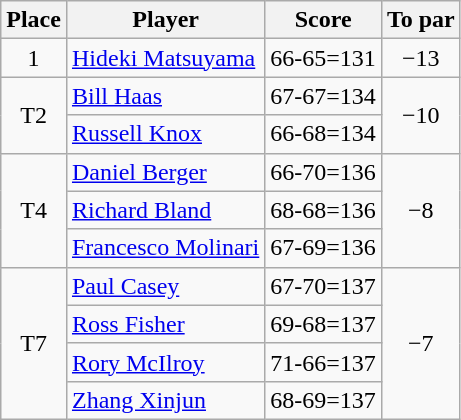<table class="wikitable">
<tr>
<th>Place</th>
<th>Player</th>
<th>Score</th>
<th>To par</th>
</tr>
<tr>
<td align=center>1</td>
<td> <a href='#'>Hideki Matsuyama</a></td>
<td>66-65=131</td>
<td align=center>−13</td>
</tr>
<tr>
<td rowspan=2 align=center>T2</td>
<td> <a href='#'>Bill Haas</a></td>
<td>67-67=134</td>
<td rowspan=2 align=center>−10</td>
</tr>
<tr>
<td> <a href='#'>Russell Knox</a></td>
<td>66-68=134</td>
</tr>
<tr>
<td rowspan=3 align=center>T4</td>
<td> <a href='#'>Daniel Berger</a></td>
<td>66-70=136</td>
<td rowspan=3 align=center>−8</td>
</tr>
<tr>
<td> <a href='#'>Richard Bland</a></td>
<td>68-68=136</td>
</tr>
<tr>
<td> <a href='#'>Francesco Molinari</a></td>
<td>67-69=136</td>
</tr>
<tr>
<td rowspan=4 align=center>T7</td>
<td> <a href='#'>Paul Casey</a></td>
<td>67-70=137</td>
<td rowspan=4 align=center>−7</td>
</tr>
<tr>
<td> <a href='#'>Ross Fisher</a></td>
<td>69-68=137</td>
</tr>
<tr>
<td> <a href='#'>Rory McIlroy</a></td>
<td>71-66=137</td>
</tr>
<tr>
<td> <a href='#'>Zhang Xinjun</a></td>
<td>68-69=137</td>
</tr>
</table>
